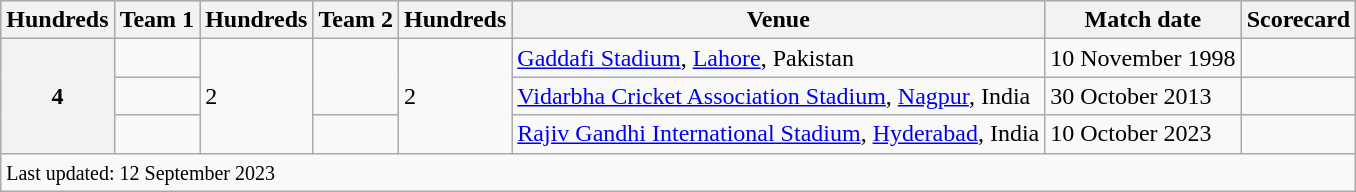<table class="wikitable plainrowheaders sortable">
<tr style="background:#9cf;">
<th>Hundreds</th>
<th>Team 1</th>
<th>Hundreds</th>
<th>Team 2</th>
<th>Hundreds</th>
<th>Venue</th>
<th>Match date</th>
<th>Scorecard</th>
</tr>
<tr>
<th rowspan=3>4</th>
<td></td>
<td rowspan=3>2</td>
<td rowspan=2></td>
<td rowspan=3>2</td>
<td><a href='#'>Gaddafi Stadium</a>, <a href='#'>Lahore</a>, Pakistan</td>
<td>10 November 1998</td>
<td></td>
</tr>
<tr>
<td></td>
<td><a href='#'>Vidarbha Cricket Association Stadium</a>, <a href='#'>Nagpur</a>, India</td>
<td>30 October 2013</td>
<td></td>
</tr>
<tr>
<td></td>
<td></td>
<td><a href='#'>Rajiv Gandhi International Stadium</a>, <a href='#'>Hyderabad</a>, India</td>
<td>10 October 2023</td>
<td></td>
</tr>
<tr class=sortbottom>
<td colspan=8><small>Last updated: 12 September 2023</small></td>
</tr>
</table>
